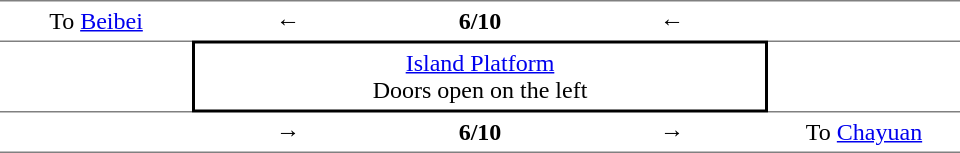<table table border=0 cellspacing=0 cellpadding=4>
<tr>
<td style="border-top:solid 1px gray;" width=120 valign=top align=center>To  <a href='#'>Beibei</a></td>
<td style="border-top:solid 1px gray;" width=120 valign=top align=center>←</td>
<th style="border-top:solid 1px gray;" width=120 valign=top align=center><span>6/10</span></th>
<td style="border-top:solid 1px gray;" width=120 valign=top align=center>←</td>
<td style="border-top:solid 1px gray;" width=120 valign=top align=center></td>
</tr>
<tr>
<td style="border-top:solid 1px gray;border-bottom:solid 1px gray;" width=120 valign=top align=center></td>
<td style="border-top:solid 2px black;border-right:solid 2px black;border-left:solid 2px black;border-bottom:solid 2px black;" colspan=3 align=center><a href='#'>Island Platform</a><br>Doors open on the left</td>
<td style="border-top:solid 1px gray;border-bottom:solid 1px gray;" width=120 valign=top align=center></td>
<td></td>
</tr>
<tr>
<td style="border-bottom:solid 1px gray;" valign=top align=center></td>
<td style="border-bottom:solid 1px gray;" width=120 valign=top align=center>→</td>
<th style="border-bottom:solid 1px gray;" colspan=1 valign=top align=center><span>6/10</span></th>
<td style="border-bottom:solid 1px gray;" width=120 valign=top align=center>→</td>
<td style="border-bottom:solid 1px gray;" valign=top align=center>To  <a href='#'>Chayuan</a></td>
</tr>
</table>
